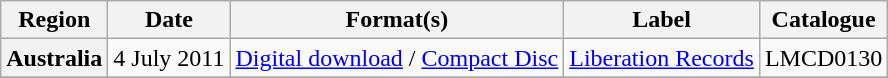<table class="wikitable plainrowheaders">
<tr>
<th scope="col">Region</th>
<th scope="col">Date</th>
<th scope="col">Format(s)</th>
<th scope="col">Label</th>
<th scope="col">Catalogue</th>
</tr>
<tr>
<th scope="row">Australia</th>
<td>4 July 2011</td>
<td><a href='#'>Digital download</a> / <a href='#'>Compact Disc</a></td>
<td><a href='#'>Liberation Records</a></td>
<td>LMCD0130</td>
</tr>
<tr>
</tr>
</table>
